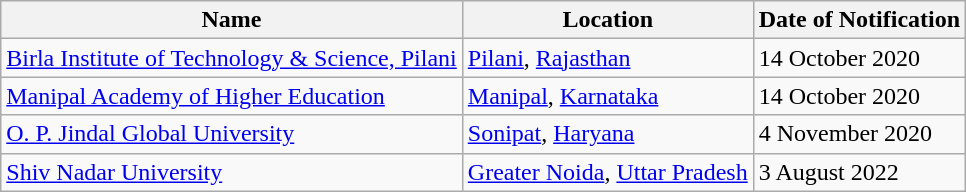<table class="wikitable sortable">
<tr>
<th>Name</th>
<th>Location</th>
<th>Date of Notification</th>
</tr>
<tr>
<td><a href='#'>Birla Institute of Technology & Science, Pilani</a></td>
<td><a href='#'>Pilani</a>, <a href='#'>Rajasthan</a></td>
<td>14 October 2020</td>
</tr>
<tr>
<td><a href='#'>Manipal Academy of Higher Education</a></td>
<td><a href='#'>Manipal</a>, <a href='#'>Karnataka</a></td>
<td>14 October 2020</td>
</tr>
<tr>
<td><a href='#'>O. P. Jindal Global University</a></td>
<td><a href='#'>Sonipat</a>, <a href='#'>Haryana</a></td>
<td>4 November 2020</td>
</tr>
<tr>
<td><a href='#'>Shiv Nadar University</a></td>
<td><a href='#'>Greater Noida</a>, <a href='#'>Uttar Pradesh</a></td>
<td>3 August 2022</td>
</tr>
</table>
